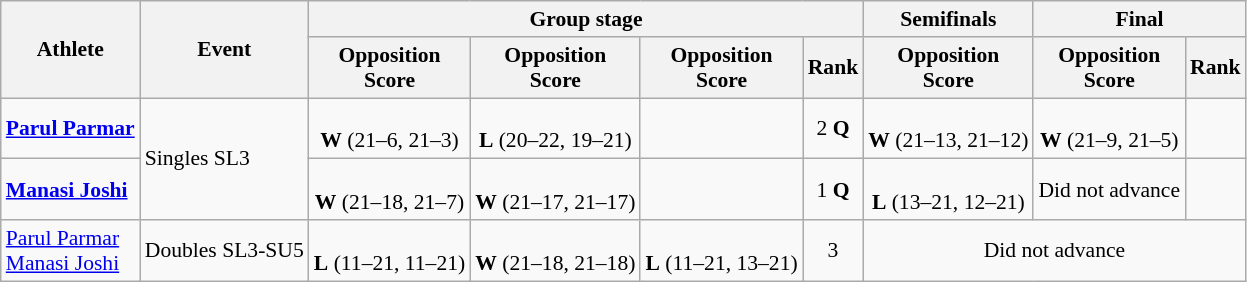<table class="wikitable" style="text-align:center; font-size:90%">
<tr>
<th rowspan="2">Athlete</th>
<th rowspan="2">Event</th>
<th colspan="4">Group stage</th>
<th>Semifinals</th>
<th colspan="2">Final</th>
</tr>
<tr>
<th>Opposition<br>Score</th>
<th>Opposition<br>Score</th>
<th>Opposition<br>Score</th>
<th>Rank</th>
<th>Opposition<br>Score</th>
<th>Opposition<br>Score</th>
<th>Rank</th>
</tr>
<tr>
<td align="left"><strong><a href='#'>Parul Parmar</a></strong></td>
<td align="left" rowspan=2>Singles SL3</td>
<td><br><strong>W</strong> (21–6, 21–3)</td>
<td><br><strong>L</strong> (20–22, 19–21)</td>
<td></td>
<td>2 <strong>Q</strong></td>
<td><br><strong>W</strong> (21–13, 21–12)</td>
<td><br><strong>W</strong> (21–9, 21–5)</td>
<td></td>
</tr>
<tr>
<td align="left"><strong><a href='#'>Manasi Joshi</a></strong></td>
<td><br><strong>W</strong> (21–18, 21–7)</td>
<td><br><strong>W</strong> (21–17, 21–17)</td>
<td></td>
<td>1 <strong>Q</strong></td>
<td><br><strong>L</strong> (13–21, 12–21)</td>
<td>Did not advance</td>
<td></td>
</tr>
<tr>
<td align="left"><a href='#'>Parul Parmar</a><br><a href='#'>Manasi Joshi</a></td>
<td align="left">Doubles SL3-SU5</td>
<td><br><strong>L</strong> (11–21, 11–21)</td>
<td><br><strong>W</strong> (21–18, 21–18)</td>
<td><br><strong>L</strong> (11–21, 13–21)</td>
<td>3</td>
<td colspan=3>Did not advance</td>
</tr>
</table>
